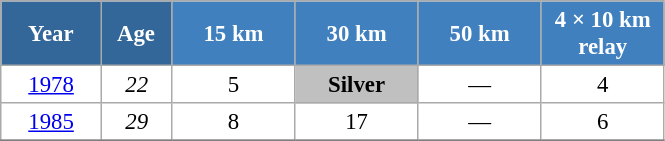<table class="wikitable" style="font-size:95%; text-align:center; border:grey solid 1px; border-collapse:collapse; background:#ffffff;">
<tr>
<th style="background-color:#369; color:white; width:60px;"> Year </th>
<th style="background-color:#369; color:white; width:40px;"> Age </th>
<th style="background-color:#4180be; color:white; width:75px;"> 15 km </th>
<th style="background-color:#4180be; color:white; width:75px;"> 30 km </th>
<th style="background-color:#4180be; color:white; width:75px;"> 50 km </th>
<th style="background-color:#4180be; color:white; width:75px;"> 4 × 10 km <br> relay </th>
</tr>
<tr>
<td><a href='#'>1978</a></td>
<td><em>22</em></td>
<td>5</td>
<td style="background:silver;"><strong>Silver</strong></td>
<td>—</td>
<td>4</td>
</tr>
<tr>
<td><a href='#'>1985</a></td>
<td><em>29</em></td>
<td>8</td>
<td>17</td>
<td>—</td>
<td>6</td>
</tr>
<tr>
</tr>
</table>
